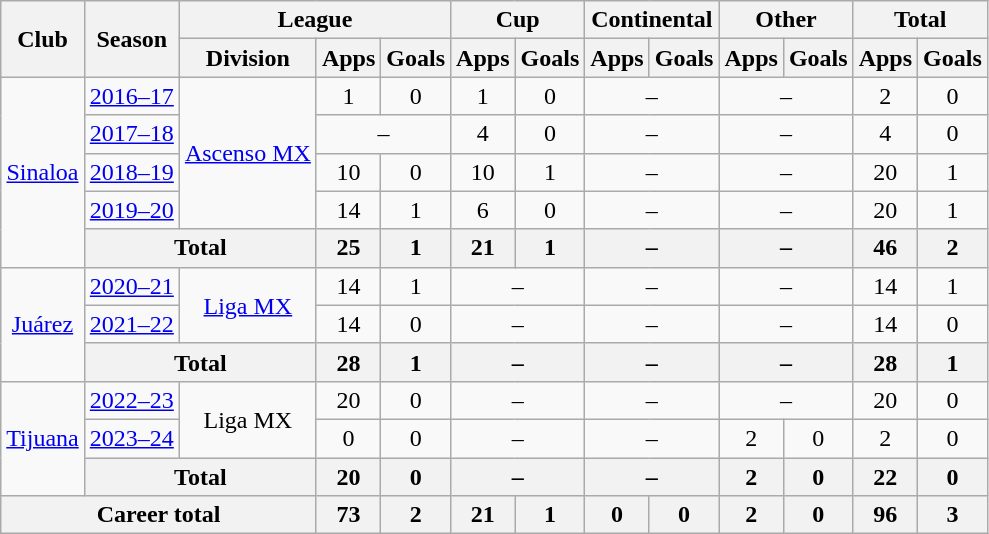<table class="wikitable" style="text-align: center">
<tr>
<th rowspan="2">Club</th>
<th rowspan="2">Season</th>
<th colspan="3">League</th>
<th colspan="2">Cup</th>
<th colspan="2">Continental</th>
<th colspan="2">Other</th>
<th colspan="2">Total</th>
</tr>
<tr>
<th>Division</th>
<th>Apps</th>
<th>Goals</th>
<th>Apps</th>
<th>Goals</th>
<th>Apps</th>
<th>Goals</th>
<th>Apps</th>
<th>Goals</th>
<th>Apps</th>
<th>Goals</th>
</tr>
<tr>
<td rowspan="5"><a href='#'>Sinaloa</a></td>
<td><a href='#'>2016–17</a></td>
<td rowspan="4"><a href='#'>Ascenso MX</a></td>
<td>1</td>
<td>0</td>
<td>1</td>
<td>0</td>
<td colspan="2">–</td>
<td colspan="2">–</td>
<td>2</td>
<td>0</td>
</tr>
<tr>
<td><a href='#'>2017–18</a></td>
<td colspan="2">–</td>
<td>4</td>
<td>0</td>
<td colspan="2">–</td>
<td colspan="2">–</td>
<td>4</td>
<td>0</td>
</tr>
<tr>
<td><a href='#'>2018–19</a></td>
<td>10</td>
<td>0</td>
<td>10</td>
<td>1</td>
<td colspan="2">–</td>
<td colspan="2">–</td>
<td>20</td>
<td>1</td>
</tr>
<tr>
<td><a href='#'>2019–20</a></td>
<td>14</td>
<td>1</td>
<td>6</td>
<td>0</td>
<td colspan="2">–</td>
<td colspan="2">–</td>
<td>20</td>
<td>1</td>
</tr>
<tr>
<th colspan="2">Total</th>
<th>25</th>
<th>1</th>
<th>21</th>
<th>1</th>
<th colspan="2">–</th>
<th colspan="2">–</th>
<th>46</th>
<th>2</th>
</tr>
<tr>
<td rowspan="3"><a href='#'>Juárez</a></td>
<td><a href='#'>2020–21</a></td>
<td rowspan="2"><a href='#'>Liga MX</a></td>
<td>14</td>
<td>1</td>
<td colspan="2">–</td>
<td colspan="2">–</td>
<td colspan="2">–</td>
<td>14</td>
<td>1</td>
</tr>
<tr>
<td><a href='#'>2021–22</a></td>
<td>14</td>
<td>0</td>
<td colspan="2">–</td>
<td colspan="2">–</td>
<td colspan="2">–</td>
<td>14</td>
<td>0</td>
</tr>
<tr>
<th colspan="2">Total</th>
<th>28</th>
<th>1</th>
<th colspan="2">–</th>
<th colspan="2">–</th>
<th colspan="2">–</th>
<th>28</th>
<th>1</th>
</tr>
<tr>
<td rowspan="3"><a href='#'>Tijuana</a></td>
<td><a href='#'>2022–23</a></td>
<td rowspan="2">Liga MX</td>
<td>20</td>
<td>0</td>
<td colspan="2">–</td>
<td colspan="2">–</td>
<td colspan="2">–</td>
<td>20</td>
<td>0</td>
</tr>
<tr>
<td><a href='#'>2023–24</a></td>
<td>0</td>
<td>0</td>
<td colspan="2">–</td>
<td colspan="2">–</td>
<td>2</td>
<td>0</td>
<td>2</td>
<td>0</td>
</tr>
<tr>
<th colspan="2">Total</th>
<th>20</th>
<th>0</th>
<th colspan="2">–</th>
<th colspan="2">–</th>
<th>2</th>
<th>0</th>
<th>22</th>
<th>0</th>
</tr>
<tr>
<th colspan=3>Career total</th>
<th>73</th>
<th>2</th>
<th>21</th>
<th>1</th>
<th>0</th>
<th>0</th>
<th>2</th>
<th>0</th>
<th>96</th>
<th>3</th>
</tr>
</table>
